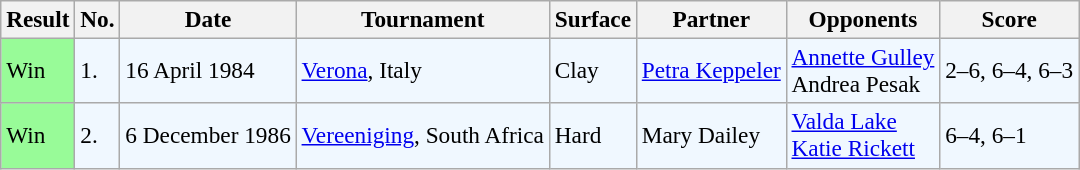<table class="sortable wikitable" style=font-size:97%>
<tr>
<th>Result</th>
<th>No.</th>
<th>Date</th>
<th>Tournament</th>
<th>Surface</th>
<th>Partner</th>
<th>Opponents</th>
<th>Score</th>
</tr>
<tr style="background:#f0f8ff;">
<td style="background:#98fb98;">Win</td>
<td>1.</td>
<td>16 April 1984</td>
<td><a href='#'>Verona</a>, Italy</td>
<td>Clay</td>
<td> <a href='#'>Petra Keppeler</a></td>
<td> <a href='#'>Annette Gulley</a><br> Andrea Pesak</td>
<td>2–6, 6–4, 6–3</td>
</tr>
<tr style="background:#f0f8ff;">
<td style="background:#98fb98;">Win</td>
<td>2.</td>
<td>6 December 1986</td>
<td><a href='#'>Vereeniging</a>, South Africa</td>
<td>Hard</td>
<td> Mary Dailey</td>
<td> <a href='#'>Valda Lake</a> <br>  <a href='#'>Katie Rickett</a></td>
<td>6–4, 6–1</td>
</tr>
</table>
